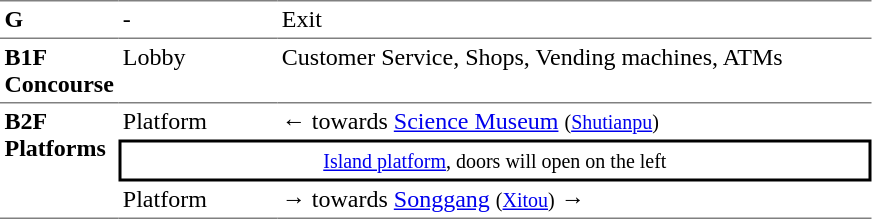<table table border=0 cellspacing=0 cellpadding=3>
<tr>
<td style="border-top:solid 1px gray;" width=50 valign=top><strong>G</strong></td>
<td style="border-top:solid 1px gray;" width=100 valign=top>-</td>
<td style="border-top:solid 1px gray;" width=390 valign=top>Exit</td>
</tr>
<tr>
<td style="border-bottom:solid 1px gray; border-top:solid 1px gray;" valign=top width=50><strong>B1F<br>Concourse</strong></td>
<td style="border-bottom:solid 1px gray; border-top:solid 1px gray;" valign=top width=100>Lobby</td>
<td style="border-bottom:solid 1px gray; border-top:solid 1px gray;" valign=top width=390>Customer Service, Shops, Vending machines, ATMs</td>
</tr>
<tr>
<td style="border-bottom:solid 1px gray;" rowspan=4 valign=top><strong>B2F<br>Platforms</strong></td>
<td>Platform</td>
<td>←  towards <a href='#'>Science Museum</a> <small>(<a href='#'>Shutianpu</a>)</small></td>
</tr>
<tr>
<td style="border-right:solid 2px black;border-left:solid 2px black;border-top:solid 2px black;border-bottom:solid 2px black;text-align:center;" colspan=2><small><a href='#'>Island platform</a>, doors will open on the left</small></td>
</tr>
<tr>
<td style="border-bottom:solid 1px gray;">Platform</td>
<td style="border-bottom:solid 1px gray;"><span>→</span>  towards <a href='#'>Songgang</a> <small>(<a href='#'>Xitou</a>)</small> →</td>
</tr>
</table>
